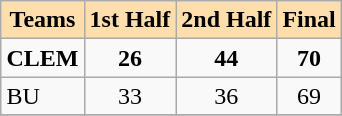<table class="wikitable" align=right>
<tr bgcolor=#ffdead align=center>
<td><strong>Teams</strong></td>
<td><strong>1st Half</strong></td>
<td><strong>2nd Half</strong></td>
<td><strong>Final</strong></td>
</tr>
<tr>
<td><strong>CLEM</strong></td>
<td align=center><strong>26</strong></td>
<td align=center><strong>44</strong></td>
<td align=center><strong>70</strong></td>
</tr>
<tr>
<td>BU</td>
<td align=center>33</td>
<td align=center>36</td>
<td align=center>69</td>
</tr>
<tr>
</tr>
</table>
